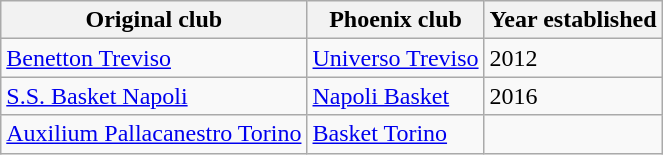<table class="wikitable">
<tr>
<th>Original club</th>
<th>Phoenix club</th>
<th>Year established</th>
</tr>
<tr>
<td><a href='#'>Benetton Treviso</a></td>
<td><a href='#'>Universo Treviso</a></td>
<td>2012</td>
</tr>
<tr>
<td><a href='#'>S.S. Basket Napoli</a></td>
<td><a href='#'>Napoli Basket</a></td>
<td>2016</td>
</tr>
<tr>
<td><a href='#'>Auxilium Pallacanestro Torino</a></td>
<td><a href='#'>Basket Torino</a></td>
<td></td>
</tr>
</table>
